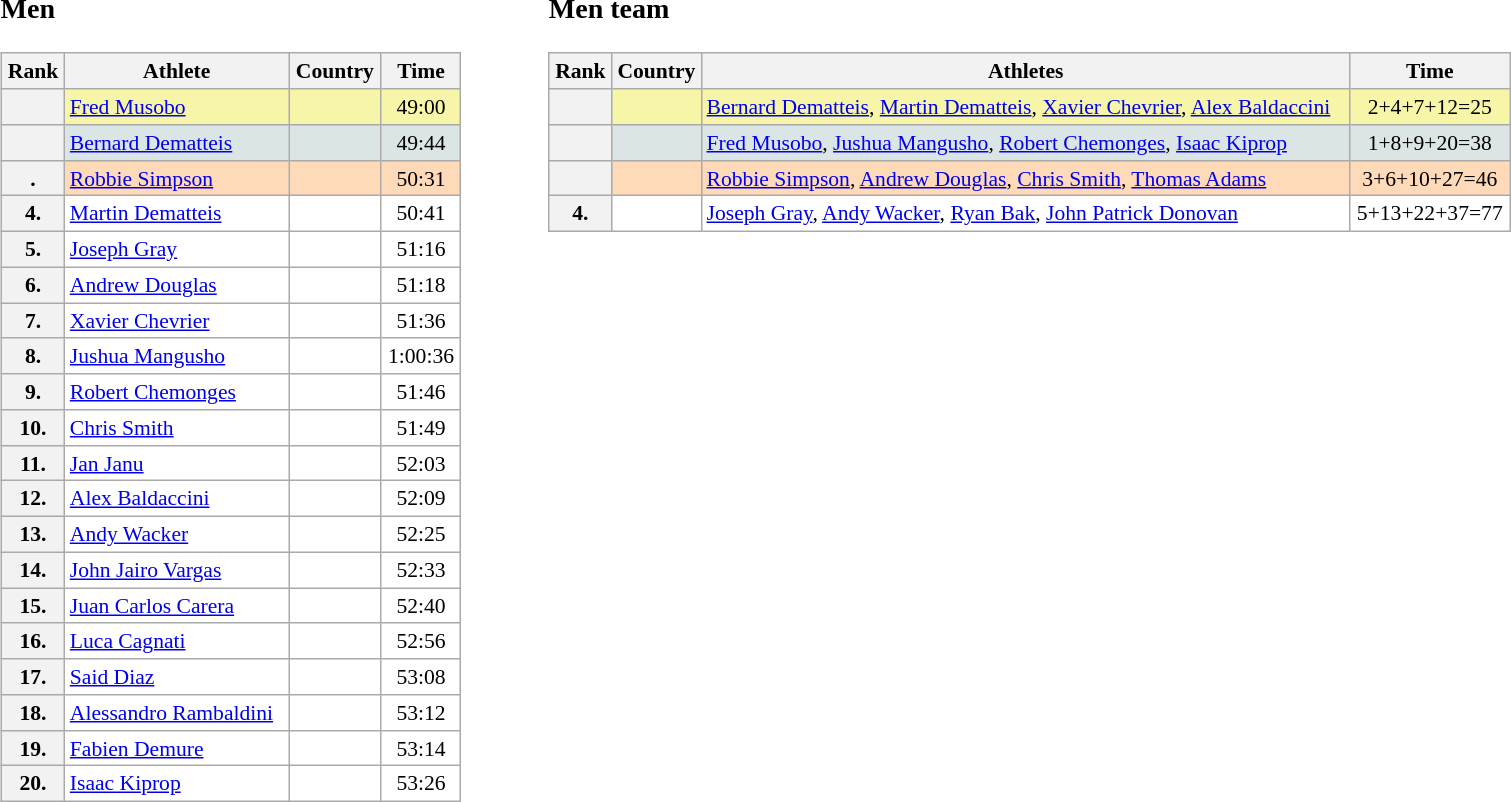<table>
<tr>
<td valign="top"><br><h3>Men</h3><table class="wikitable" width=100% style="font-size:90%; text-align:center;">
<tr>
<th>Rank</th>
<th>Athlete</th>
<th>Country</th>
<th>Time</th>
</tr>
<tr bgcolor="#F7F6A8">
<th></th>
<td align=left><a href='#'>Fred Musobo</a></td>
<td align=left></td>
<td>49:00</td>
</tr>
<tr align="center" valign="top" bgcolor="#DCE5E5">
<th></th>
<td align=left><a href='#'>Bernard Dematteis</a></td>
<td align=left></td>
<td>49:44</td>
</tr>
<tr align="center" valign="top" bgcolor="#FFDAB9">
<th>.</th>
<td align=left><a href='#'>Robbie Simpson</a></td>
<td align=left></td>
<td>50:31</td>
</tr>
<tr align="center" valign="top" bgcolor="#FFFFFF">
<th>4.</th>
<td align=left><a href='#'>Martin Dematteis</a></td>
<td align=left></td>
<td>50:41</td>
</tr>
<tr align="center" valign="top" bgcolor="#FFFFFF">
<th>5.</th>
<td align=left><a href='#'>Joseph Gray</a></td>
<td align=left></td>
<td>51:16</td>
</tr>
<tr align="center" valign="top" bgcolor="#FFFFFF">
<th>6.</th>
<td align=left><a href='#'>Andrew Douglas</a></td>
<td align=left></td>
<td>51:18</td>
</tr>
<tr align="center" valign="top" bgcolor="#FFFFFF">
<th>7.</th>
<td align=left><a href='#'>Xavier Chevrier</a></td>
<td align=left></td>
<td>51:36</td>
</tr>
<tr align="center" valign="top" bgcolor="#FFFFFF">
<th>8.</th>
<td align=left><a href='#'>Jushua Mangusho</a></td>
<td align=left></td>
<td>1:00:36</td>
</tr>
<tr align="center" valign="top" bgcolor="#FFFFFF">
<th>9.</th>
<td align=left><a href='#'>Robert Chemonges</a></td>
<td align=left></td>
<td>51:46</td>
</tr>
<tr align="center" valign="top" bgcolor="#FFFFFF">
<th>10.</th>
<td align=left><a href='#'>Chris Smith</a></td>
<td align=left></td>
<td>51:49</td>
</tr>
<tr align="center" valign="top" bgcolor="#FFFFFF">
<th>11.</th>
<td align=left><a href='#'>Jan Janu</a></td>
<td align=left></td>
<td>52:03</td>
</tr>
<tr align="center" valign="top" bgcolor="#FFFFFF">
<th>12.</th>
<td align=left><a href='#'>Alex Baldaccini</a></td>
<td align=left></td>
<td>52:09</td>
</tr>
<tr align="center" valign="top" bgcolor="#FFFFFF">
<th>13.</th>
<td align=left><a href='#'>Andy Wacker</a></td>
<td align=left></td>
<td>52:25</td>
</tr>
<tr align="center" valign="top" bgcolor="#FFFFFF">
<th>14.</th>
<td align=left><a href='#'>John Jairo Vargas</a></td>
<td align=left></td>
<td>52:33</td>
</tr>
<tr align="center" valign="top" bgcolor="#FFFFFF">
<th>15.</th>
<td align=left><a href='#'>Juan Carlos Carera</a></td>
<td align=left></td>
<td>52:40</td>
</tr>
<tr align="center" valign="top" bgcolor="#FFFFFF">
<th>16.</th>
<td align=left><a href='#'>Luca Cagnati</a></td>
<td align=left></td>
<td>52:56</td>
</tr>
<tr align="center" valign="top" bgcolor="#FFFFFF">
<th>17.</th>
<td align=left><a href='#'>Said Diaz</a></td>
<td align=left></td>
<td>53:08</td>
</tr>
<tr align="center" valign="top" bgcolor="#FFFFFF">
<th>18.</th>
<td align=left><a href='#'>Alessandro Rambaldini</a></td>
<td align=left></td>
<td>53:12</td>
</tr>
<tr align="center" valign="top" bgcolor="#FFFFFF">
<th>19.</th>
<td align=left><a href='#'>Fabien Demure</a></td>
<td align=left></td>
<td>53:14</td>
</tr>
<tr align="center" valign="top" bgcolor="#FFFFFF">
<th>20.</th>
<td align=left><a href='#'>Isaac Kiprop</a></td>
<td align=left></td>
<td>53:26</td>
</tr>
</table>
</td>
<td width="50"> </td>
<td valign="top"><br><h3>Men team</h3><table class="wikitable" width=100% style="font-size:90%; text-align:center;">
<tr>
<th>Rank</th>
<th>Country</th>
<th>Athletes</th>
<th>Time</th>
</tr>
<tr align="center" valign="top" bgcolor="#F7F6A8">
<th></th>
<td align=left></td>
<td align=left><a href='#'>Bernard Dematteis</a>, <a href='#'>Martin Dematteis</a>, <a href='#'>Xavier Chevrier</a>, <a href='#'>Alex Baldaccini</a></td>
<td>2+4+7+12=25</td>
</tr>
<tr align="center" valign="top" bgcolor="#DCE5E5">
<th></th>
<td align=left></td>
<td align=left><a href='#'>Fred Musobo</a>, <a href='#'>Jushua Mangusho</a>, <a href='#'>Robert Chemonges</a>, <a href='#'>Isaac Kiprop</a></td>
<td>1+8+9+20=38</td>
</tr>
<tr align="center" valign="top" bgcolor="#FFDAB9">
<th></th>
<td align=left></td>
<td align=left><a href='#'>Robbie Simpson</a>, <a href='#'>Andrew Douglas</a>, <a href='#'>Chris Smith</a>, <a href='#'>Thomas Adams</a></td>
<td>3+6+10+27=46</td>
</tr>
<tr align="center" valign="top" bgcolor="#FFFFFF">
<th>4.</th>
<td align=left></td>
<td align=left><a href='#'>Joseph Gray</a>, <a href='#'>Andy Wacker</a>, <a href='#'>Ryan Bak</a>, <a href='#'>John Patrick Donovan</a></td>
<td>5+13+22+37=77</td>
</tr>
</table>
</td>
</tr>
</table>
